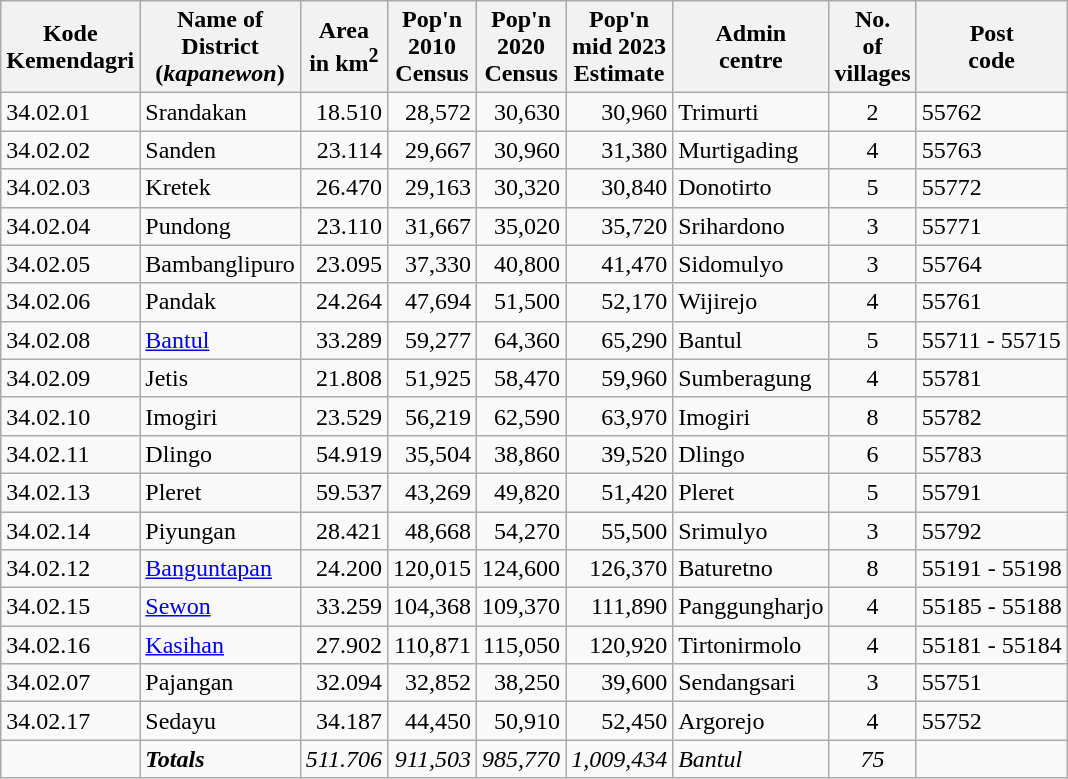<table class="sortable wikitable">
<tr>
<th>Kode <br>Kemendagri</th>
<th>Name of<br>District<br>(<em>kapanewon</em>)</th>
<th>Area<br>in km<sup>2</sup></th>
<th>Pop'n <br>2010 <br>Census</th>
<th>Pop'n <br>2020 <br>Census</th>
<th>Pop'n <br>mid 2023 <br>Estimate</th>
<th>Admin<br>centre</th>
<th>No.<br>of<br>villages</th>
<th>Post<br>code</th>
</tr>
<tr>
<td>34.02.01</td>
<td>Srandakan</td>
<td align="right">18.510</td>
<td align="right">28,572</td>
<td align="right">30,630</td>
<td align="right">30,960</td>
<td>Trimurti</td>
<td align="center">2</td>
<td>55762</td>
</tr>
<tr>
<td>34.02.02</td>
<td>Sanden</td>
<td align="right">23.114</td>
<td align="right">29,667</td>
<td align="right">30,960</td>
<td align="right">31,380</td>
<td>Murtigading</td>
<td align="center">4</td>
<td>55763</td>
</tr>
<tr>
<td>34.02.03</td>
<td>Kretek</td>
<td align="right">26.470</td>
<td align="right">29,163</td>
<td align="right">30,320</td>
<td align="right">30,840</td>
<td>Donotirto</td>
<td align="center">5</td>
<td>55772</td>
</tr>
<tr>
<td>34.02.04</td>
<td>Pundong</td>
<td align="right">23.110</td>
<td align="right">31,667</td>
<td align="right">35,020</td>
<td align="right">35,720</td>
<td>Srihardono</td>
<td align="center">3</td>
<td>55771</td>
</tr>
<tr>
<td>34.02.05</td>
<td>Bambanglipuro</td>
<td align="right">23.095</td>
<td align="right">37,330</td>
<td align="right">40,800</td>
<td align="right">41,470</td>
<td>Sidomulyo</td>
<td align="center">3</td>
<td>55764</td>
</tr>
<tr>
<td>34.02.06</td>
<td>Pandak</td>
<td align="right">24.264</td>
<td align="right">47,694</td>
<td align="right">51,500</td>
<td align="right">52,170</td>
<td>Wijirejo</td>
<td align="center">4</td>
<td>55761</td>
</tr>
<tr>
<td>34.02.08</td>
<td><a href='#'>Bantul</a></td>
<td align="right">33.289</td>
<td align="right">59,277</td>
<td align="right">64,360</td>
<td align="right">65,290</td>
<td>Bantul</td>
<td align="center">5</td>
<td>55711 - 55715</td>
</tr>
<tr>
<td>34.02.09</td>
<td>Jetis</td>
<td align="right">21.808</td>
<td align="right">51,925</td>
<td align="right">58,470</td>
<td align="right">59,960</td>
<td>Sumberagung</td>
<td align="center">4</td>
<td>55781</td>
</tr>
<tr>
<td>34.02.10</td>
<td>Imogiri</td>
<td align="right">23.529</td>
<td align="right">56,219</td>
<td align="right">62,590</td>
<td align="right">63,970</td>
<td>Imogiri</td>
<td align="center">8</td>
<td>55782</td>
</tr>
<tr>
<td>34.02.11</td>
<td>Dlingo</td>
<td align="right">54.919</td>
<td align="right">35,504</td>
<td align="right">38,860</td>
<td align="right">39,520</td>
<td>Dlingo</td>
<td align="center">6</td>
<td>55783</td>
</tr>
<tr>
<td>34.02.13</td>
<td>Pleret</td>
<td align="right">59.537</td>
<td align="right">43,269</td>
<td align="right">49,820</td>
<td align="right">51,420</td>
<td>Pleret</td>
<td align="center">5</td>
<td>55791</td>
</tr>
<tr>
<td>34.02.14</td>
<td>Piyungan</td>
<td align="right">28.421</td>
<td align="right">48,668</td>
<td align="right">54,270</td>
<td align="right">55,500</td>
<td>Srimulyo</td>
<td align="center">3</td>
<td>55792</td>
</tr>
<tr>
<td>34.02.12</td>
<td><a href='#'>Banguntapan</a></td>
<td align="right">24.200</td>
<td align="right">120,015</td>
<td align="right">124,600</td>
<td align="right">126,370</td>
<td>Baturetno</td>
<td align="center">8</td>
<td>55191 - 55198</td>
</tr>
<tr>
<td>34.02.15</td>
<td><a href='#'>Sewon</a></td>
<td align="right">33.259</td>
<td align="right">104,368</td>
<td align="right">109,370</td>
<td align="right">111,890</td>
<td>Panggungharjo</td>
<td align="center">4</td>
<td>55185 - 55188</td>
</tr>
<tr>
<td>34.02.16</td>
<td><a href='#'>Kasihan</a></td>
<td align="right">27.902</td>
<td align="right">110,871</td>
<td align="right">115,050</td>
<td align="right">120,920</td>
<td>Tirtonirmolo</td>
<td align="center">4</td>
<td>55181 - 55184</td>
</tr>
<tr>
<td>34.02.07</td>
<td>Pajangan</td>
<td align="right">32.094</td>
<td align="right">32,852</td>
<td align="right">38,250</td>
<td align="right">39,600</td>
<td>Sendangsari</td>
<td align="center">3</td>
<td>55751</td>
</tr>
<tr>
<td>34.02.17</td>
<td>Sedayu</td>
<td align="right">34.187</td>
<td align="right">44,450</td>
<td align="right">50,910</td>
<td align="right">52,450</td>
<td>Argorejo</td>
<td align="center">4</td>
<td>55752</td>
</tr>
<tr>
<td></td>
<td><strong><em>Totals</em></strong></td>
<td align="right"><em>511.706</em></td>
<td align="right"><em>911,503</em></td>
<td align="right"><em>985,770</em></td>
<td align="right"><em>1,009,434</em></td>
<td><em>Bantul</em></td>
<td align="center"><em>75</em></td>
</tr>
</table>
